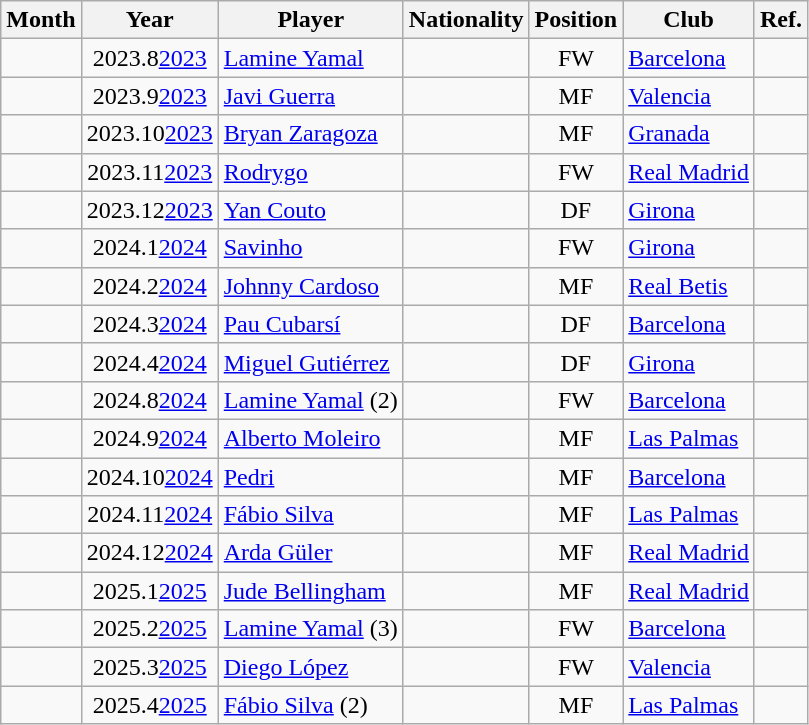<table class="wikitable sortable">
<tr>
<th>Month</th>
<th>Year</th>
<th>Player</th>
<th>Nationality</th>
<th>Position</th>
<th>Club</th>
<th class="unsortable">Ref.</th>
</tr>
<tr>
<td></td>
<td align=center><span>2023.8</span><a href='#'>2023</a></td>
<td><a href='#'>Lamine Yamal</a></td>
<td></td>
<td align=center>FW</td>
<td><a href='#'>Barcelona</a></td>
<td align="center"></td>
</tr>
<tr>
<td></td>
<td align=center><span>2023.9</span><a href='#'>2023</a></td>
<td><a href='#'>Javi Guerra</a></td>
<td></td>
<td align=center>MF</td>
<td><a href='#'>Valencia</a></td>
<td align="center"></td>
</tr>
<tr>
<td></td>
<td align=center><span>2023.10</span><a href='#'>2023</a></td>
<td><a href='#'>Bryan Zaragoza</a></td>
<td></td>
<td align=center>MF</td>
<td><a href='#'>Granada</a></td>
<td align="center"></td>
</tr>
<tr>
<td></td>
<td align=center><span>2023.11</span><a href='#'>2023</a></td>
<td><a href='#'>Rodrygo</a></td>
<td></td>
<td align=center>FW</td>
<td><a href='#'>Real Madrid</a></td>
<td align="center"></td>
</tr>
<tr>
<td></td>
<td align=center><span>2023.12</span><a href='#'>2023</a></td>
<td><a href='#'>Yan Couto</a></td>
<td></td>
<td align=center>DF</td>
<td><a href='#'>Girona</a></td>
<td align="center"></td>
</tr>
<tr>
<td></td>
<td align=center><span>2024.1</span><a href='#'>2024</a></td>
<td><a href='#'>Savinho</a></td>
<td></td>
<td align=center>FW</td>
<td><a href='#'>Girona</a></td>
<td align="center"></td>
</tr>
<tr>
<td></td>
<td align=center><span>2024.2</span><a href='#'>2024</a></td>
<td><a href='#'>Johnny Cardoso</a></td>
<td></td>
<td align=center>MF</td>
<td><a href='#'>Real Betis</a></td>
<td align="center"></td>
</tr>
<tr>
<td></td>
<td align=center><span>2024.3</span><a href='#'>2024</a></td>
<td><a href='#'>Pau Cubarsí</a></td>
<td></td>
<td align=center>DF</td>
<td><a href='#'>Barcelona</a></td>
<td align="center"></td>
</tr>
<tr>
<td></td>
<td align=center><span>2024.4</span><a href='#'>2024</a></td>
<td><a href='#'>Miguel Gutiérrez</a></td>
<td></td>
<td align=center>DF</td>
<td><a href='#'>Girona</a></td>
<td align="center"></td>
</tr>
<tr>
<td></td>
<td align=center><span>2024.8</span><a href='#'>2024</a></td>
<td><a href='#'>Lamine Yamal</a> (2)</td>
<td></td>
<td align=center>FW</td>
<td><a href='#'>Barcelona</a></td>
<td align="center"></td>
</tr>
<tr>
<td></td>
<td align=center><span>2024.9</span><a href='#'>2024</a></td>
<td><a href='#'>Alberto Moleiro</a></td>
<td></td>
<td align=center>MF</td>
<td><a href='#'>Las Palmas</a></td>
<td align="center"></td>
</tr>
<tr>
<td></td>
<td align=center><span>2024.10</span><a href='#'>2024</a></td>
<td><a href='#'>Pedri</a></td>
<td></td>
<td align=center>MF</td>
<td><a href='#'>Barcelona</a></td>
<td align="center"></td>
</tr>
<tr>
<td></td>
<td align=center><span>2024.11</span><a href='#'>2024</a></td>
<td><a href='#'>Fábio Silva</a></td>
<td></td>
<td align=center>MF</td>
<td><a href='#'>Las Palmas</a></td>
<td align="center"></td>
</tr>
<tr>
<td></td>
<td align=center><span>2024.12</span><a href='#'>2024</a></td>
<td><a href='#'>Arda Güler</a></td>
<td></td>
<td align=center>MF</td>
<td><a href='#'>Real Madrid</a></td>
<td align="center"></td>
</tr>
<tr>
<td></td>
<td align=center><span>2025.1</span><a href='#'>2025</a></td>
<td><a href='#'>Jude Bellingham</a></td>
<td></td>
<td align=center>MF</td>
<td><a href='#'>Real Madrid</a></td>
<td align="center"></td>
</tr>
<tr>
<td></td>
<td align=center><span>2025.2</span><a href='#'>2025</a></td>
<td><a href='#'>Lamine Yamal</a> (3)</td>
<td></td>
<td align=center>FW</td>
<td><a href='#'>Barcelona</a></td>
<td align="center"></td>
</tr>
<tr>
<td></td>
<td align=center><span>2025.3</span><a href='#'>2025</a></td>
<td><a href='#'>Diego López</a></td>
<td></td>
<td align=center>FW</td>
<td><a href='#'>Valencia</a></td>
<td align="center"></td>
</tr>
<tr>
<td></td>
<td align=center><span>2025.4</span><a href='#'>2025</a></td>
<td><a href='#'>Fábio Silva</a> (2)</td>
<td></td>
<td align=center>MF</td>
<td><a href='#'>Las Palmas</a></td>
<td align="center"></td>
</tr>
</table>
